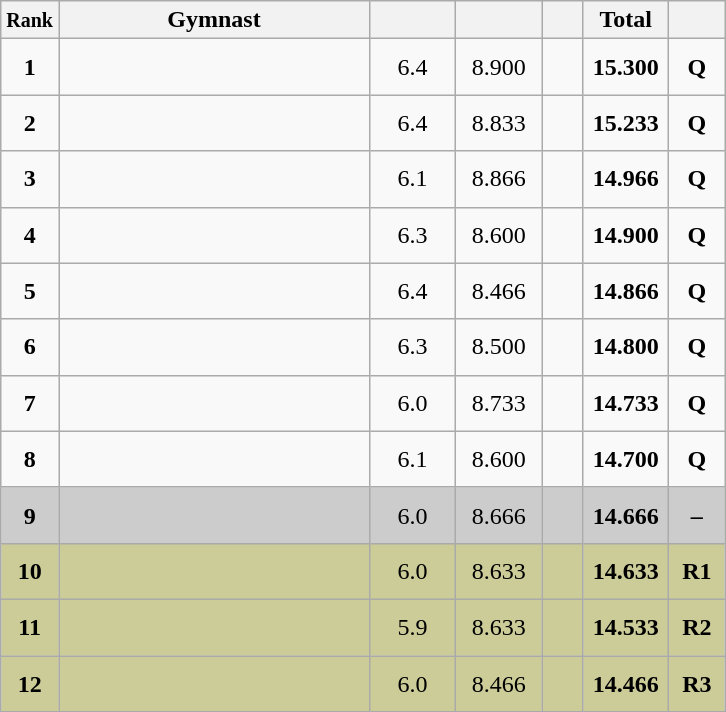<table style="text-align:center;" class="wikitable sortable">
<tr>
<th scope="col" style="width:15px;"><small>Rank</small></th>
<th scope="col" style="width:200px;">Gymnast</th>
<th scope="col" style="width:50px;"><small></small></th>
<th scope="col" style="width:50px;"><small></small></th>
<th scope="col" style="width:20px;"><small></small></th>
<th scope="col" style="width:50px;">Total</th>
<th scope="col" style="width:30px;"><small></small></th>
</tr>
<tr>
<td scope="row" style="text-align:center"><strong>1</strong></td>
<td style="height:30px; text-align:left;"></td>
<td>6.4</td>
<td>8.900</td>
<td></td>
<td><strong>15.300</strong></td>
<td><strong>Q</strong></td>
</tr>
<tr>
<td scope="row" style="text-align:center"><strong>2</strong></td>
<td style="height:30px; text-align:left;"></td>
<td>6.4</td>
<td>8.833</td>
<td></td>
<td><strong>15.233</strong></td>
<td><strong>Q</strong></td>
</tr>
<tr>
<td scope="row" style="text-align:center"><strong>3</strong></td>
<td style="height:30px; text-align:left;"></td>
<td>6.1</td>
<td>8.866</td>
<td></td>
<td><strong>14.966</strong></td>
<td><strong>Q</strong></td>
</tr>
<tr>
<td scope="row" style="text-align:center"><strong>4</strong></td>
<td style="height:30px; text-align:left;"></td>
<td>6.3</td>
<td>8.600</td>
<td></td>
<td><strong>14.900</strong></td>
<td><strong>Q</strong></td>
</tr>
<tr>
<td scope="row" style="text-align:center"><strong>5</strong></td>
<td style="height:30px; text-align:left;"></td>
<td>6.4</td>
<td>8.466</td>
<td></td>
<td><strong>14.866</strong></td>
<td><strong>Q</strong></td>
</tr>
<tr>
<td scope="row" style="text-align:center"><strong>6</strong></td>
<td style="height:30px; text-align:left;"></td>
<td>6.3</td>
<td>8.500</td>
<td></td>
<td><strong>14.800</strong></td>
<td><strong>Q</strong></td>
</tr>
<tr>
<td scope="row" style="text-align:center"><strong>7</strong></td>
<td style="height:30px; text-align:left;"></td>
<td>6.0</td>
<td>8.733</td>
<td></td>
<td><strong>14.733</strong></td>
<td><strong>Q</strong></td>
</tr>
<tr>
<td scope="row" style="text-align:center"><strong>8</strong></td>
<td style="height:30px; text-align:left;"></td>
<td>6.1</td>
<td>8.600</td>
<td></td>
<td><strong>14.700</strong></td>
<td><strong>Q</strong></td>
</tr>
<tr style="background:#cccccc;">
<td scope="row" style="text-align:center"><strong>9</strong></td>
<td style="height:30px; text-align:left;"></td>
<td>6.0</td>
<td>8.666</td>
<td></td>
<td><strong>14.666</strong></td>
<td><strong>–</strong></td>
</tr>
<tr style="background:#cccc99;">
<td scope="row" style="text-align:center"><strong>10</strong></td>
<td style="height:30px; text-align:left;"></td>
<td>6.0</td>
<td>8.633</td>
<td></td>
<td><strong>14.633</strong></td>
<td><strong>R1</strong></td>
</tr>
<tr style="background:#cccc99;">
<td scope="row" style="text-align:center"><strong>11</strong></td>
<td style="height:30px; text-align:left;"></td>
<td>5.9</td>
<td>8.633</td>
<td></td>
<td><strong>14.533</strong></td>
<td><strong>R2</strong></td>
</tr>
<tr style="background:#cccc99;">
<td scope="row" style="text-align:center"><strong>12</strong></td>
<td style="height:30px; text-align:left;"></td>
<td>6.0</td>
<td>8.466</td>
<td></td>
<td><strong>14.466</strong></td>
<td><strong>R3</strong></td>
</tr>
</table>
